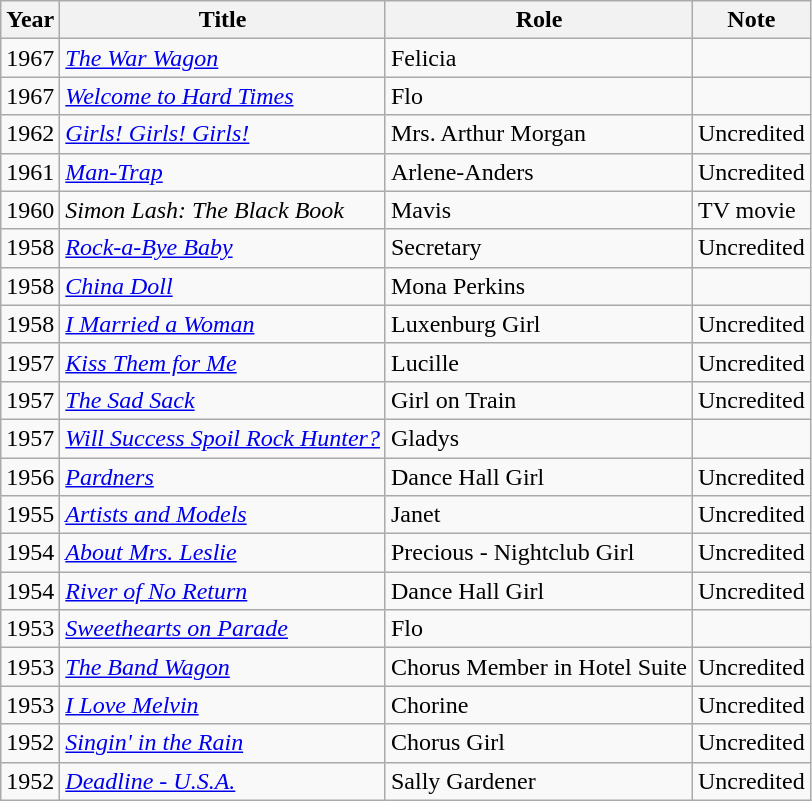<table class="wikitable">
<tr>
<th>Year</th>
<th>Title</th>
<th>Role</th>
<th>Note</th>
</tr>
<tr>
<td>1967</td>
<td><em><a href='#'>The War Wagon</a></em></td>
<td>Felicia</td>
<td></td>
</tr>
<tr>
<td>1967</td>
<td><a href='#'><em>Welcome to Hard Times</em></a></td>
<td>Flo</td>
<td></td>
</tr>
<tr>
<td>1962</td>
<td><em><a href='#'>Girls! Girls! Girls!</a></em></td>
<td>Mrs. Arthur Morgan</td>
<td>Uncredited</td>
</tr>
<tr>
<td>1961</td>
<td><em><a href='#'>Man-Trap</a></em></td>
<td>Arlene-Anders</td>
<td>Uncredited</td>
</tr>
<tr>
<td>1960</td>
<td><em>Simon Lash: The Black Book</em></td>
<td>Mavis</td>
<td>TV movie</td>
</tr>
<tr>
<td>1958</td>
<td><a href='#'><em>Rock-a-Bye Baby</em></a></td>
<td>Secretary</td>
<td>Uncredited</td>
</tr>
<tr>
<td>1958</td>
<td><a href='#'><em>China Doll</em></a></td>
<td>Mona Perkins</td>
<td></td>
</tr>
<tr>
<td>1958</td>
<td><em><a href='#'>I Married a Woman</a></em></td>
<td>Luxenburg Girl</td>
<td>Uncredited</td>
</tr>
<tr>
<td>1957</td>
<td><a href='#'><em>Kiss Them for Me</em></a></td>
<td>Lucille</td>
<td>Uncredited</td>
</tr>
<tr>
<td>1957</td>
<td><em><a href='#'>The Sad Sack</a></em></td>
<td>Girl on Train</td>
<td>Uncredited</td>
</tr>
<tr>
<td>1957</td>
<td><em><a href='#'>Will Success Spoil Rock Hunter?</a></em></td>
<td>Gladys</td>
<td></td>
</tr>
<tr>
<td>1956</td>
<td><em><a href='#'>Pardners</a></em></td>
<td>Dance Hall Girl</td>
<td>Uncredited</td>
</tr>
<tr>
<td>1955</td>
<td><em><a href='#'>Artists and Models</a></em></td>
<td>Janet</td>
<td>Uncredited</td>
</tr>
<tr>
<td>1954</td>
<td><em><a href='#'>About Mrs. Leslie</a></em></td>
<td>Precious - Nightclub Girl</td>
<td>Uncredited</td>
</tr>
<tr>
<td>1954</td>
<td><em><a href='#'>River of No Return</a></em></td>
<td>Dance Hall Girl</td>
<td>Uncredited</td>
</tr>
<tr>
<td>1953</td>
<td><a href='#'><em>Sweethearts on Parade</em></a></td>
<td>Flo</td>
<td></td>
</tr>
<tr>
<td>1953</td>
<td><em><a href='#'>The Band Wagon</a></em></td>
<td>Chorus Member in Hotel Suite</td>
<td>Uncredited</td>
</tr>
<tr>
<td>1953</td>
<td><em><a href='#'>I Love Melvin</a></em></td>
<td>Chorine</td>
<td>Uncredited</td>
</tr>
<tr>
<td>1952</td>
<td><em><a href='#'>Singin' in the Rain</a></em></td>
<td>Chorus Girl</td>
<td>Uncredited</td>
</tr>
<tr>
<td>1952</td>
<td><em><a href='#'>Deadline - U.S.A.</a></em></td>
<td>Sally Gardener</td>
<td>Uncredited</td>
</tr>
</table>
